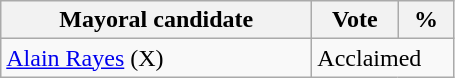<table class="wikitable">
<tr>
<th bgcolor="#DDDDFF" width="200px">Mayoral candidate</th>
<th bgcolor="#DDDDFF" width="50px">Vote</th>
<th bgcolor="#DDDDFF"  width="30px">%</th>
</tr>
<tr>
<td><a href='#'>Alain Rayes</a> (X)</td>
<td colspan="2">Acclaimed</td>
</tr>
</table>
